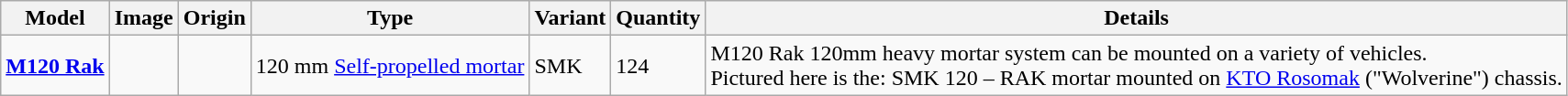<table class="wikitable">
<tr>
<th>Model</th>
<th>Image</th>
<th>Origin</th>
<th>Type</th>
<th>Variant</th>
<th>Quantity</th>
<th>Details</th>
</tr>
<tr>
<td><strong><a href='#'>M120 Rak</a></strong></td>
<td></td>
<td><small></small></td>
<td>120 mm <a href='#'>Self-propelled mortar</a></td>
<td>SMK</td>
<td>124</td>
<td>M120 Rak 120mm heavy mortar system can be mounted on a variety of vehicles.<br>Pictured here is the: SMK 120 – RAK mortar mounted on <a href='#'>KTO Rosomak</a> ("Wolverine") chassis.</td>
</tr>
</table>
